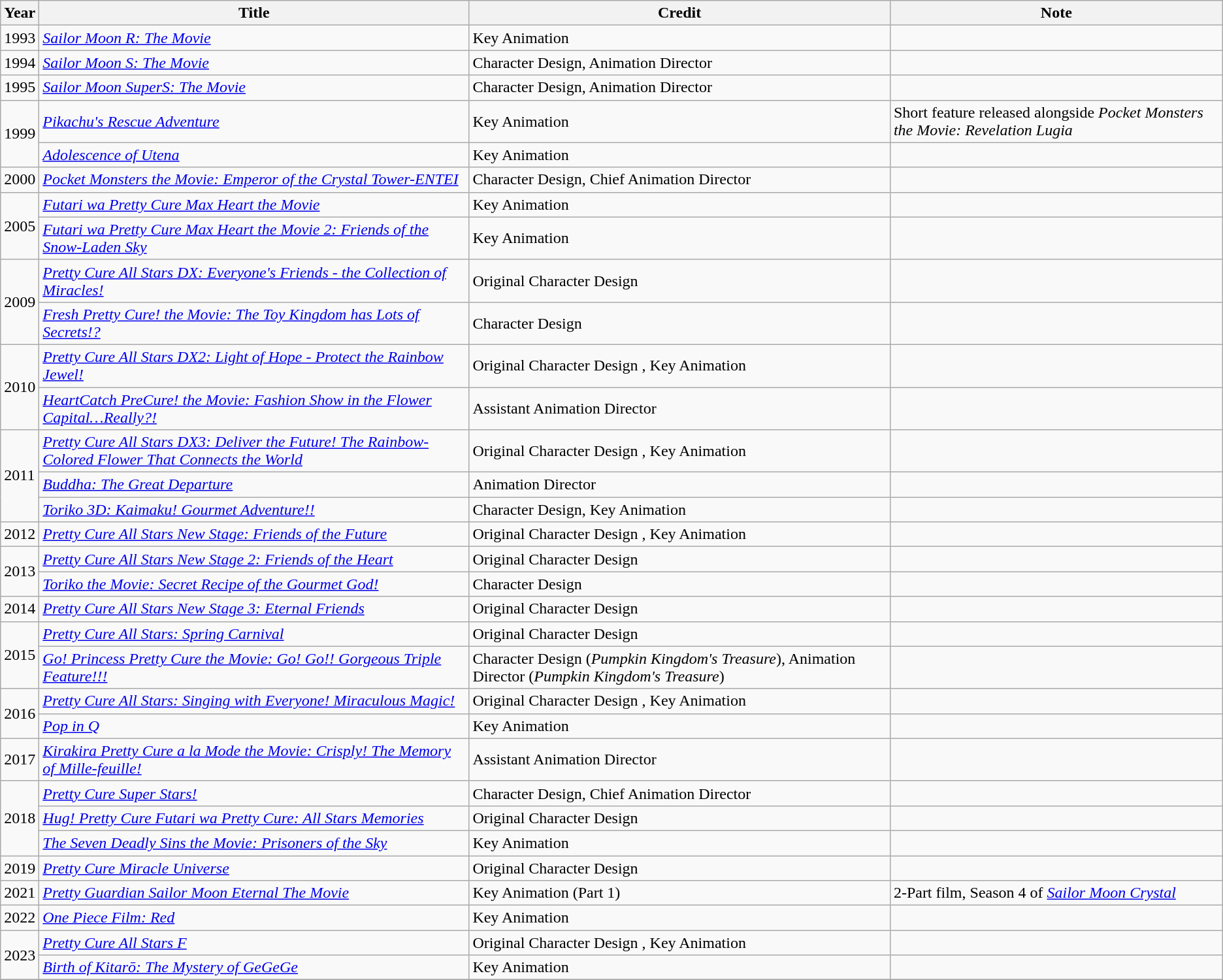<table class="wikitable">
<tr>
<th>Year</th>
<th>Title</th>
<th>Credit</th>
<th>Note</th>
</tr>
<tr>
<td>1993</td>
<td><em><a href='#'>Sailor Moon R: The Movie</a></em></td>
<td>Key Animation</td>
<td></td>
</tr>
<tr>
<td>1994</td>
<td><em><a href='#'>Sailor Moon S: The Movie</a></em></td>
<td>Character Design, Animation Director</td>
<td></td>
</tr>
<tr>
<td>1995</td>
<td><em><a href='#'>Sailor Moon SuperS: The Movie</a></em></td>
<td>Character Design, Animation Director</td>
<td></td>
</tr>
<tr>
<td rowspan="2">1999</td>
<td><em><a href='#'>Pikachu's Rescue Adventure</a></em></td>
<td>Key Animation</td>
<td>Short feature released alongside <em>Pocket Monsters the Movie: Revelation Lugia</em></td>
</tr>
<tr>
<td><em><a href='#'>Adolescence of Utena</a></em></td>
<td>Key Animation</td>
<td></td>
</tr>
<tr>
<td>2000</td>
<td><em><a href='#'>Pocket Monsters the Movie: Emperor of the Crystal Tower-ENTEI</a></em></td>
<td>Character Design, Chief Animation Director</td>
<td></td>
</tr>
<tr>
<td rowspan="2">2005</td>
<td><em><a href='#'>Futari wa Pretty Cure Max Heart the Movie</a></em></td>
<td>Key Animation</td>
<td></td>
</tr>
<tr>
<td><em><a href='#'>Futari wa Pretty Cure Max Heart the Movie 2: Friends of the Snow-Laden Sky</a></em></td>
<td>Key Animation</td>
<td></td>
</tr>
<tr>
<td rowspan="2">2009</td>
<td><em><a href='#'>Pretty Cure All Stars DX: Everyone's Friends - the Collection of Miracles!</a></em></td>
<td>Original Character Design </td>
<td></td>
</tr>
<tr>
<td><em><a href='#'>Fresh Pretty Cure! the Movie: The Toy Kingdom has Lots of Secrets!?</a></em></td>
<td>Character Design</td>
<td></td>
</tr>
<tr>
<td rowspan="2">2010</td>
<td><em><a href='#'>Pretty Cure All Stars DX2: Light of Hope - Protect the Rainbow Jewel!</a></em></td>
<td>Original Character Design , Key Animation</td>
<td></td>
</tr>
<tr>
<td><em><a href='#'>HeartCatch PreCure! the Movie: Fashion Show in the Flower Capital…Really?!</a></em></td>
<td>Assistant Animation Director</td>
<td></td>
</tr>
<tr>
<td rowspan="3">2011</td>
<td><em><a href='#'>Pretty Cure All Stars DX3: Deliver the Future! The Rainbow-Colored Flower That Connects the World</a></em></td>
<td>Original Character Design , Key Animation</td>
<td></td>
</tr>
<tr>
<td><em><a href='#'>Buddha: The Great Departure</a></em></td>
<td>Animation Director</td>
<td></td>
</tr>
<tr>
<td><em><a href='#'>Toriko 3D: Kaimaku! Gourmet Adventure!!</a></em></td>
<td>Character Design, Key Animation</td>
<td></td>
</tr>
<tr>
<td>2012</td>
<td><em><a href='#'>Pretty Cure All Stars New Stage: Friends of the Future</a></em></td>
<td>Original Character Design , Key Animation</td>
<td></td>
</tr>
<tr>
<td rowspan="2">2013</td>
<td><em><a href='#'>Pretty Cure All Stars New Stage 2: Friends of the Heart</a></em></td>
<td>Original Character Design </td>
<td></td>
</tr>
<tr>
<td><em><a href='#'>Toriko the Movie: Secret Recipe of the Gourmet God!</a></em></td>
<td>Character Design</td>
<td></td>
</tr>
<tr>
<td>2014</td>
<td><em><a href='#'>Pretty Cure All Stars New Stage 3: Eternal Friends</a></em></td>
<td>Original Character Design </td>
<td></td>
</tr>
<tr>
<td rowspan="2">2015</td>
<td><em><a href='#'>Pretty Cure All Stars: Spring Carnival</a></em></td>
<td>Original Character Design </td>
<td></td>
</tr>
<tr>
<td><em><a href='#'>Go! Princess Pretty Cure the Movie: Go! Go!! Gorgeous Triple Feature!!!</a></em></td>
<td>Character Design (<em>Pumpkin Kingdom's Treasure</em>), Animation Director (<em>Pumpkin Kingdom's Treasure</em>)</td>
<td></td>
</tr>
<tr>
<td rowspan="2">2016</td>
<td><em><a href='#'>Pretty Cure All Stars: Singing with Everyone! Miraculous Magic!</a></em></td>
<td>Original Character Design , Key Animation</td>
<td></td>
</tr>
<tr>
<td><em><a href='#'>Pop in Q</a></em></td>
<td>Key Animation</td>
<td></td>
</tr>
<tr>
<td>2017</td>
<td><em><a href='#'>Kirakira Pretty Cure a la Mode the Movie: Crisply! The Memory of Mille-feuille!</a></em></td>
<td>Assistant Animation Director</td>
<td></td>
</tr>
<tr>
<td rowspan="3">2018</td>
<td><em><a href='#'>Pretty Cure Super Stars!</a></em></td>
<td>Character Design, Chief Animation Director</td>
<td></td>
</tr>
<tr>
<td><em><a href='#'>Hug! Pretty Cure Futari wa Pretty Cure: All Stars Memories</a></em></td>
<td>Original Character Design </td>
<td></td>
</tr>
<tr>
<td><em><a href='#'>The Seven Deadly Sins the Movie: Prisoners of the Sky</a></em></td>
<td>Key Animation</td>
<td></td>
</tr>
<tr>
<td>2019</td>
<td><em><a href='#'>Pretty Cure Miracle Universe</a></em></td>
<td>Original Character Design </td>
<td></td>
</tr>
<tr>
<td>2021</td>
<td><em><a href='#'>Pretty Guardian Sailor Moon Eternal The Movie</a></em></td>
<td>Key Animation (Part 1)</td>
<td>2-Part film, Season 4 of <em><a href='#'>Sailor Moon Crystal</a></em> </td>
</tr>
<tr>
<td>2022</td>
<td><em><a href='#'>One Piece Film: Red</a></em></td>
<td>Key Animation</td>
<td></td>
</tr>
<tr>
<td rowspan="2">2023</td>
<td><em><a href='#'>Pretty Cure All Stars F</a></em></td>
<td>Original Character Design , Key Animation</td>
<td></td>
</tr>
<tr>
<td><em><a href='#'>Birth of Kitarō: The Mystery of GeGeGe</a></em></td>
<td>Key Animation</td>
<td></td>
</tr>
<tr>
</tr>
</table>
